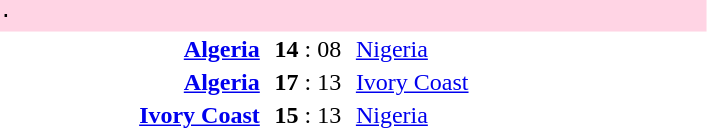<table style="text-align:center; float:left; margin-right:1em;">
<tr>
<th width=30%></th>
<th width=10%></th>
<th width=30%></th>
<th width=10%></th>
</tr>
<tr align="left" bgcolor=#ffd4e4>
<td colspan=4>⋅</td>
</tr>
<tr>
<td align="right"><strong><a href='#'>Algeria</a></strong> </td>
<td><strong>14</strong> : 08</td>
<td align="left"> <a href='#'>Nigeria</a></td>
</tr>
<tr>
<td align="right"><strong><a href='#'>Algeria</a></strong> </td>
<td><strong>17</strong> : 13</td>
<td align="left"> <a href='#'>Ivory Coast</a></td>
</tr>
<tr>
<td align="right"><strong><a href='#'>Ivory Coast</a></strong> </td>
<td><strong>15</strong> : 13</td>
<td align="left"> <a href='#'>Nigeria</a></td>
</tr>
<tr align="left" bgcolor=#ffd4e4>
</tr>
</table>
